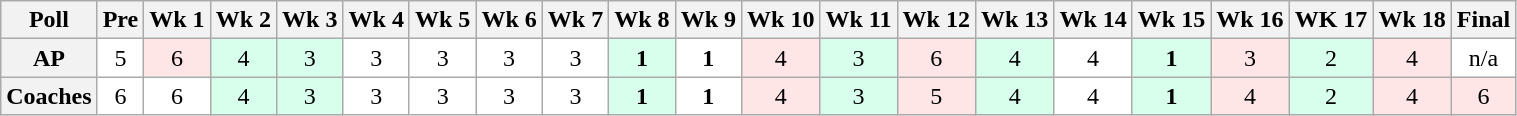<table class="wikitable" style="white-space:nowrap;">
<tr>
<th>Poll</th>
<th>Pre</th>
<th>Wk 1</th>
<th>Wk 2</th>
<th>Wk 3</th>
<th>Wk 4</th>
<th>Wk 5</th>
<th>Wk 6</th>
<th>Wk 7</th>
<th>Wk 8</th>
<th>Wk 9</th>
<th>Wk 10</th>
<th>Wk 11</th>
<th>Wk 12</th>
<th>Wk 13</th>
<th>Wk 14</th>
<th>Wk 15</th>
<th>Wk 16</th>
<th>WK 17</th>
<th>Wk 18</th>
<th>Final</th>
</tr>
<tr style="text-align:center;">
<th>AP</th>
<td style="background:#FFF;">5</td>
<td style="background:#FFE6E6;">6</td>
<td style="background:#D8FFEB;">4</td>
<td style="background:#D8FFEB;">3</td>
<td style="background:#FFF">3</td>
<td style="background:#FFF;">3</td>
<td style="background:#FFF;">3</td>
<td style="background:#FFF;">3</td>
<td style="background:#D8FFEB;"><strong>1</strong></td>
<td style="background:#FFF;"><strong>1</strong></td>
<td style="background:#FFE6E6;">4</td>
<td style="background:#D8FFEB;">3</td>
<td style="background:#FFE6E6;">6</td>
<td style="background:#D8FFEB;">4</td>
<td style="background:#FFF;">4</td>
<td style="background:#D8FFEB;"><strong>1</strong></td>
<td style="background:#FFE6E6;">3</td>
<td style="background:#D8FFEB;">2</td>
<td style="background:#FFE6E6;">4</td>
<td style="background:#FFF;">n/a</td>
</tr>
<tr style="text-align:center;">
<th>Coaches</th>
<td style="background:#FFF;">6</td>
<td style="background:#FFF;">6</td>
<td style="background:#D8FFEB;">4</td>
<td style="background:#D8FFEB;">3</td>
<td style="background:#FFF;">3</td>
<td style="background:#FFF;">3</td>
<td style="background:#FFF;">3</td>
<td style="background:#FFF;">3</td>
<td style="background:#D8FFEB;"><strong>1</strong></td>
<td style="background:#FFF;"><strong>1</strong></td>
<td style="background:#FFE6E6;">4</td>
<td style="background:#D8FFEB;">3</td>
<td style="background:#FFE6E6;">5</td>
<td style="background:#D8FFEB;">4</td>
<td style="background:#FFF;">4</td>
<td style="background:#D8FFEB;"><strong>1</strong></td>
<td style="background:#FFE6E6;">4</td>
<td style="background:#D8FFEB;">2</td>
<td style="background:#FFE6E6;">4</td>
<td style="background:#FFE6E6;">6</td>
</tr>
</table>
